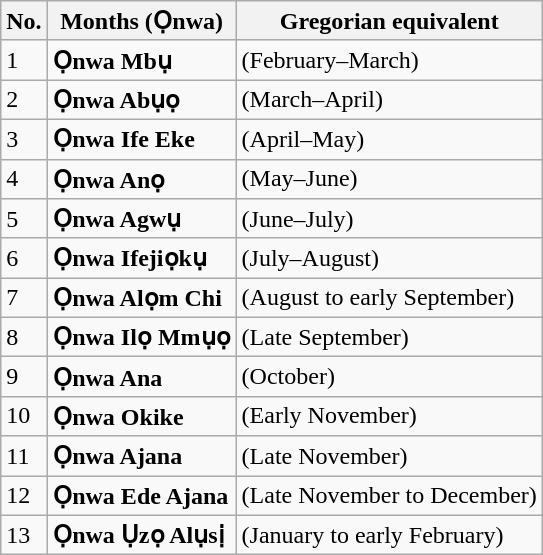<table class="wikitable sortable">
<tr>
<th>No.</th>
<th>Months (Ọnwa)</th>
<th>Gregorian equivalent</th>
</tr>
<tr>
<td>1</td>
<td><strong>Ọnwa Mbụ</strong></td>
<td>(February–March)</td>
</tr>
<tr>
<td>2</td>
<td><strong>Ọnwa Abụọ</strong></td>
<td>(March–April)</td>
</tr>
<tr>
<td>3</td>
<td><strong>Ọnwa Ife Eke</strong></td>
<td>(April–May)</td>
</tr>
<tr>
<td>4</td>
<td><strong>Ọnwa Anọ</strong></td>
<td>(May–June)</td>
</tr>
<tr>
<td>5</td>
<td><strong>Ọnwa Agwụ</strong></td>
<td>(June–July)</td>
</tr>
<tr>
<td>6</td>
<td><strong>Ọnwa Ifejiọkụ</strong></td>
<td>(July–August)</td>
</tr>
<tr>
<td>7</td>
<td><strong>Ọnwa Alọm Chi</strong></td>
<td>(August to early September)</td>
</tr>
<tr>
<td>8</td>
<td><strong>Ọnwa Ilọ Mmụọ</strong></td>
<td>(Late September)</td>
</tr>
<tr>
<td>9</td>
<td><strong>Ọnwa Ana</strong></td>
<td>(October)</td>
</tr>
<tr>
<td>10</td>
<td><strong>Ọnwa Okike</strong></td>
<td>(Early November)</td>
</tr>
<tr>
<td>11</td>
<td><strong>Ọnwa Ajana</strong></td>
<td>(Late November)</td>
</tr>
<tr>
<td>12</td>
<td><strong>Ọnwa Ede Ajana</strong></td>
<td>(Late November to December)</td>
</tr>
<tr>
<td>13</td>
<td><strong>Ọnwa Ụzọ Alụsị</strong></td>
<td>(January to early February)</td>
</tr>
</table>
